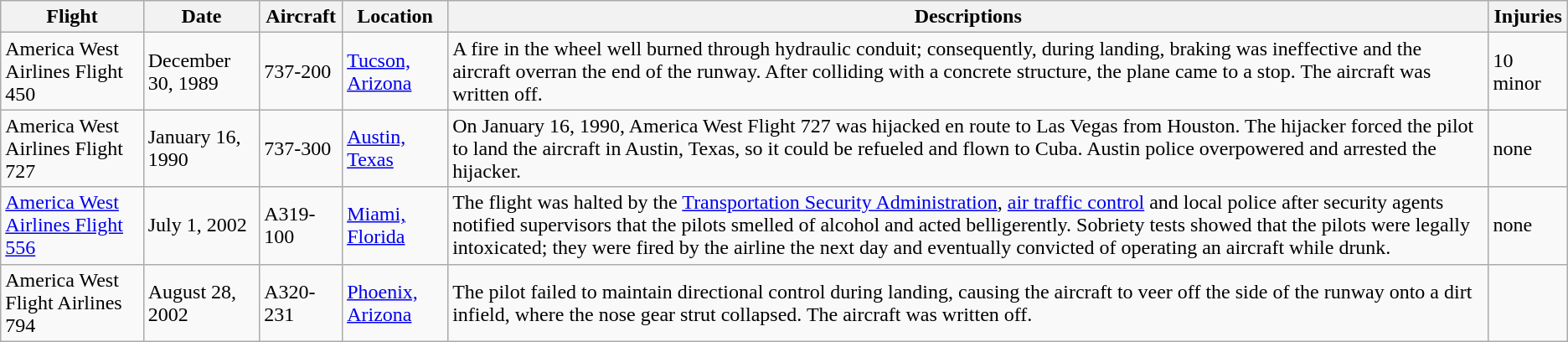<table class="wikitable">
<tr>
<th>Flight</th>
<th>Date</th>
<th>Aircraft</th>
<th>Location</th>
<th>Descriptions</th>
<th>Injuries</th>
</tr>
<tr>
<td>America West Airlines Flight 450</td>
<td>December 30, 1989</td>
<td>737-200</td>
<td><a href='#'>Tucson, Arizona</a></td>
<td>A fire in the wheel well burned through hydraulic conduit; consequently, during landing, braking was ineffective and the aircraft overran the end of the runway. After colliding with a concrete structure, the plane came to a stop. The aircraft was written off. </td>
<td>10 minor</td>
</tr>
<tr>
<td>America West Airlines Flight 727</td>
<td>January 16, 1990</td>
<td>737-300</td>
<td><a href='#'>Austin, Texas</a></td>
<td>On January 16, 1990, America West Flight 727 was hijacked en route to Las Vegas from Houston. The hijacker forced the pilot to land the aircraft in Austin, Texas, so it could be refueled and flown to Cuba. Austin police overpowered and arrested the hijacker.</td>
<td>none</td>
</tr>
<tr>
<td><a href='#'>America West Airlines Flight 556</a></td>
<td>July 1, 2002</td>
<td>A319-100</td>
<td><a href='#'>Miami, Florida</a></td>
<td>The flight was halted by the <a href='#'>Transportation Security Administration</a>, <a href='#'>air traffic control</a> and local police after security agents notified supervisors that the pilots smelled of alcohol and acted belligerently. Sobriety tests showed that the pilots were legally intoxicated; they were fired by the airline the next day and eventually convicted of operating an aircraft while drunk.</td>
<td>none</td>
</tr>
<tr>
<td>America West Flight Airlines 794</td>
<td>August 28, 2002</td>
<td>A320-231</td>
<td><a href='#'>Phoenix, Arizona</a></td>
<td>The pilot failed to maintain directional control during landing, causing the aircraft to veer off the side of the runway onto a dirt infield, where the nose gear strut collapsed. The aircraft was written off. </td>
<td></td>
</tr>
</table>
